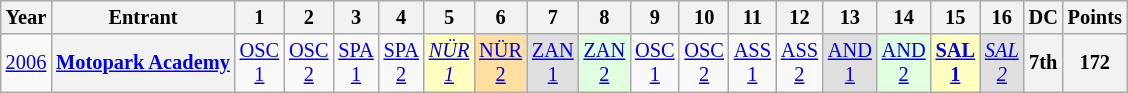<table class="wikitable" style="text-align:center; font-size:85%">
<tr>
<th>Year</th>
<th>Entrant</th>
<th>1</th>
<th>2</th>
<th>3</th>
<th>4</th>
<th>5</th>
<th>6</th>
<th>7</th>
<th>8</th>
<th>9</th>
<th>10</th>
<th>11</th>
<th>12</th>
<th>13</th>
<th>14</th>
<th>15</th>
<th>16</th>
<th>DC</th>
<th>Points</th>
</tr>
<tr>
<td><a href='#'>2006</a></td>
<th nowrap><a href='#'>Motopark Academy</a></th>
<td><a href='#'>OSC<br>1</a></td>
<td><a href='#'>OSC<br>2</a></td>
<td><a href='#'>SPA<br>1</a></td>
<td><a href='#'>SPA<br>2</a></td>
<td style="background:#ffffbf;"><em><a href='#'>NÜR<br>1</a></em><br></td>
<td style="background:#ffdf9f;"><a href='#'>NÜR<br>2</a><br></td>
<td style="background:#dfdfdf;"><a href='#'>ZAN<br>1</a><br></td>
<td style="background:#dfffdf;"><a href='#'>ZAN<br>2</a><br></td>
<td><a href='#'>OSC<br>1</a></td>
<td><a href='#'>OSC<br>2</a></td>
<td><a href='#'>ASS<br>1</a></td>
<td><a href='#'>ASS<br>2</a></td>
<td style="background:#dfdfdf;"><a href='#'>AND<br>1</a><br></td>
<td style="background:#dfffdf;"><a href='#'>AND<br>2</a><br></td>
<td style="background:#ffffbf;"><strong><a href='#'>SAL<br>1</a></strong><br></td>
<td style="background:#dfdfdf;"><em><a href='#'>SAL<br>2</a></em><br></td>
<th>7th</th>
<th>172</th>
</tr>
</table>
